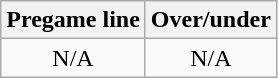<table class="wikitable">
<tr align="center">
<th style=>Pregame line</th>
<th style=>Over/under</th>
</tr>
<tr align="center">
<td>N/A</td>
<td>N/A</td>
</tr>
</table>
